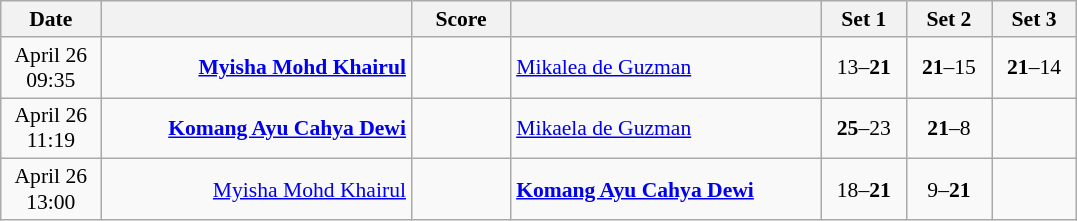<table class="wikitable" style="text-align: center; font-size:90%">
<tr>
<th width="60">Date</th>
<th align="right" width="200"></th>
<th width="60">Score</th>
<th align="left" width="200"></th>
<th width="50">Set 1</th>
<th width="50">Set 2</th>
<th width="50">Set 3</th>
</tr>
<tr>
<td>April 26<br>09:35</td>
<td align="right"><strong><a href='#'>Myisha Mohd Khairul</a> </strong></td>
<td align="center"></td>
<td align="left"> <a href='#'>Mikalea de Guzman</a></td>
<td>13–<strong>21</strong></td>
<td><strong>21</strong>–15</td>
<td><strong>21</strong>–14</td>
</tr>
<tr>
<td>April 26<br>11:19</td>
<td align="right"><strong><a href='#'>Komang Ayu Cahya Dewi</a> </strong></td>
<td align="center"></td>
<td align="left"> <a href='#'>Mikaela de Guzman</a></td>
<td><strong>25</strong>–23</td>
<td><strong>21</strong>–8</td>
<td></td>
</tr>
<tr>
<td>April 26<br>13:00</td>
<td align="right"><a href='#'>Myisha Mohd Khairul</a> </td>
<td align="center"></td>
<td align="left"><strong> <a href='#'>Komang Ayu Cahya Dewi</a></strong></td>
<td>18–<strong>21</strong></td>
<td>9–<strong>21</strong></td>
<td></td>
</tr>
</table>
